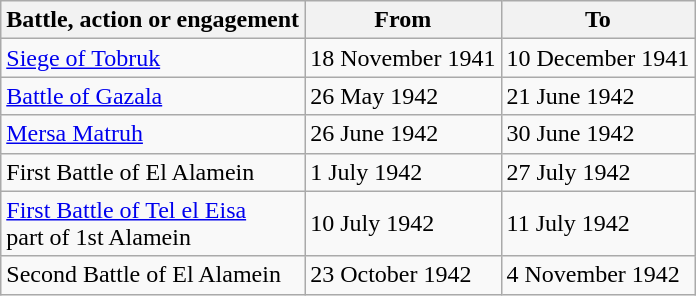<table class="wikitable">
<tr>
<th>Battle, action or engagement</th>
<th>From</th>
<th>To</th>
</tr>
<tr>
<td><a href='#'>Siege of Tobruk</a></td>
<td>18 November 1941</td>
<td>10 December 1941</td>
</tr>
<tr>
<td><a href='#'>Battle of Gazala</a></td>
<td>26 May 1942</td>
<td>21 June 1942</td>
</tr>
<tr>
<td><a href='#'>Mersa Matruh</a></td>
<td>26 June 1942</td>
<td>30 June 1942</td>
</tr>
<tr>
<td>First Battle of El Alamein</td>
<td>1 July 1942</td>
<td>27 July 1942</td>
</tr>
<tr>
<td><a href='#'>First Battle of Tel el Eisa</a><br>part of 1st Alamein</td>
<td>10 July 1942</td>
<td>11 July 1942</td>
</tr>
<tr>
<td>Second Battle of El Alamein</td>
<td>23 October 1942</td>
<td>4 November 1942</td>
</tr>
</table>
